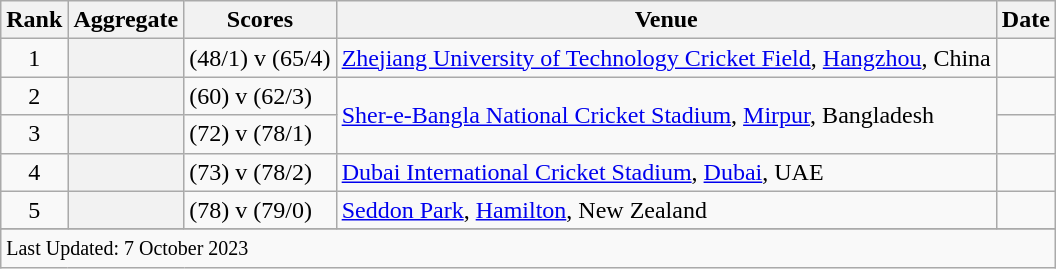<table class="wikitable plainrowheaders sortable">
<tr>
<th scope=col>Rank</th>
<th scope=col>Aggregate</th>
<th scope=col>Scores</th>
<th scope=col>Venue</th>
<th scope=col>Date</th>
</tr>
<tr>
<td align=center>1</td>
<th scope=row style=text-align:center;></th>
<td> (48/1) v  (65/4)</td>
<td><a href='#'>Zhejiang University of Technology Cricket Field</a>, <a href='#'>Hangzhou</a>, China</td>
<td></td>
</tr>
<tr>
<td align=center>2</td>
<th scope=row style=text-align:center;></th>
<td> (60) v  (62/3)</td>
<td rowspan=2><a href='#'>Sher-e-Bangla National Cricket Stadium</a>, <a href='#'>Mirpur</a>, Bangladesh</td>
<td></td>
</tr>
<tr>
<td align=center>3</td>
<th scope=row style=text-align:center;></th>
<td> (72) v  (78/1)</td>
<td> </td>
</tr>
<tr>
<td align=center>4</td>
<th scope=row style=text-align:center;></th>
<td> (73) v  (78/2)</td>
<td><a href='#'>Dubai International Cricket Stadium</a>, <a href='#'>Dubai</a>, UAE</td>
<td></td>
</tr>
<tr>
<td align=center>5</td>
<th scope=row style=text-align:center;></th>
<td> (78) v  (79/0)</td>
<td><a href='#'>Seddon Park</a>, <a href='#'>Hamilton</a>, New Zealand</td>
<td></td>
</tr>
<tr>
</tr>
<tr class=sortbottom>
<td colspan=5><small>Last Updated: 7 October 2023</small></td>
</tr>
</table>
